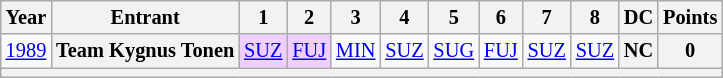<table class="wikitable" style="text-align:center; font-size:85%">
<tr>
<th>Year</th>
<th>Entrant</th>
<th>1</th>
<th>2</th>
<th>3</th>
<th>4</th>
<th>5</th>
<th>6</th>
<th>7</th>
<th>8</th>
<th>DC</th>
<th>Points</th>
</tr>
<tr>
<td><a href='#'>1989</a></td>
<th nowrap>Team Kygnus Tonen</th>
<td style="background:#EFCFFF;"><a href='#'>SUZ</a><br></td>
<td style="background:#EFCFFF;"><a href='#'>FUJ</a><br></td>
<td><a href='#'>MIN</a></td>
<td><a href='#'>SUZ</a></td>
<td><a href='#'>SUG</a></td>
<td><a href='#'>FUJ</a></td>
<td><a href='#'>SUZ</a></td>
<td><a href='#'>SUZ</a></td>
<th>NC</th>
<th>0</th>
</tr>
<tr>
<th colspan="12"></th>
</tr>
</table>
